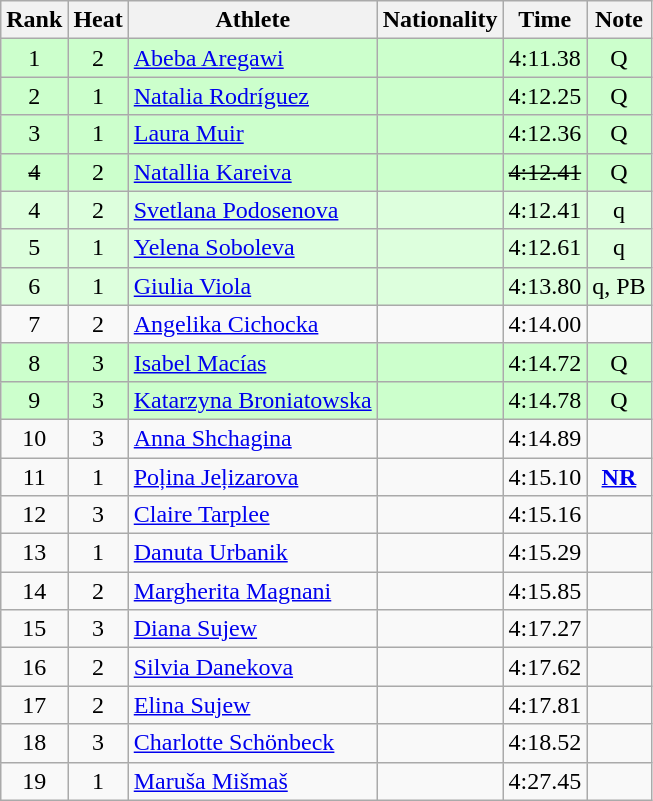<table class="wikitable sortable" style="text-align:center">
<tr>
<th>Rank</th>
<th>Heat</th>
<th>Athlete</th>
<th>Nationality</th>
<th>Time</th>
<th>Note</th>
</tr>
<tr bgcolor=ccffcc>
<td>1</td>
<td>2</td>
<td align=left><a href='#'>Abeba Aregawi</a></td>
<td align=left></td>
<td>4:11.38</td>
<td>Q</td>
</tr>
<tr bgcolor=ccffcc>
<td>2</td>
<td>1</td>
<td align=left><a href='#'>Natalia Rodríguez</a></td>
<td align=left></td>
<td>4:12.25</td>
<td>Q</td>
</tr>
<tr bgcolor=ccffcc>
<td>3</td>
<td>1</td>
<td align=left><a href='#'>Laura Muir</a></td>
<td align=left></td>
<td>4:12.36</td>
<td>Q</td>
</tr>
<tr bgcolor=ccffcc>
<td><s>4 </s></td>
<td>2</td>
<td align=left><a href='#'>Natallia Kareiva</a></td>
<td align=left></td>
<td><s>4:12.41 </s></td>
<td>Q</td>
</tr>
<tr bgcolor=ddffdd>
<td>4</td>
<td>2</td>
<td align=left><a href='#'>Svetlana Podosenova</a></td>
<td align=left></td>
<td>4:12.41</td>
<td>q</td>
</tr>
<tr bgcolor=ddffdd>
<td>5</td>
<td>1</td>
<td align=left><a href='#'>Yelena Soboleva</a></td>
<td align=left></td>
<td>4:12.61</td>
<td>q</td>
</tr>
<tr bgcolor=ddffdd>
<td>6</td>
<td>1</td>
<td align=left><a href='#'>Giulia Viola</a></td>
<td align=left></td>
<td>4:13.80</td>
<td>q, PB</td>
</tr>
<tr>
<td>7</td>
<td>2</td>
<td align=left><a href='#'>Angelika Cichocka</a></td>
<td align=left></td>
<td>4:14.00</td>
<td></td>
</tr>
<tr bgcolor=ccffcc>
<td>8</td>
<td>3</td>
<td align=left><a href='#'>Isabel Macías</a></td>
<td align=left></td>
<td>4:14.72</td>
<td>Q</td>
</tr>
<tr bgcolor=ccffcc>
<td>9</td>
<td>3</td>
<td align=left><a href='#'>Katarzyna Broniatowska</a></td>
<td align=left></td>
<td>4:14.78</td>
<td>Q</td>
</tr>
<tr>
<td>10</td>
<td>3</td>
<td align=left><a href='#'>Anna Shchagina</a></td>
<td align=left></td>
<td>4:14.89</td>
<td></td>
</tr>
<tr>
<td>11</td>
<td>1</td>
<td align=left><a href='#'>Poļina Jeļizarova</a></td>
<td align=left></td>
<td>4:15.10</td>
<td><strong><a href='#'>NR</a></strong></td>
</tr>
<tr>
<td>12</td>
<td>3</td>
<td align=left><a href='#'>Claire Tarplee</a></td>
<td align=left></td>
<td>4:15.16</td>
<td></td>
</tr>
<tr>
<td>13</td>
<td>1</td>
<td align=left><a href='#'>Danuta Urbanik</a></td>
<td align=left></td>
<td>4:15.29</td>
<td></td>
</tr>
<tr>
<td>14</td>
<td>2</td>
<td align=left><a href='#'>Margherita Magnani</a></td>
<td align=left></td>
<td>4:15.85</td>
<td></td>
</tr>
<tr>
<td>15</td>
<td>3</td>
<td align=left><a href='#'>Diana Sujew</a></td>
<td align=left></td>
<td>4:17.27</td>
<td></td>
</tr>
<tr>
<td>16</td>
<td>2</td>
<td align=left><a href='#'>Silvia Danekova</a></td>
<td align=left></td>
<td>4:17.62</td>
<td></td>
</tr>
<tr>
<td>17</td>
<td>2</td>
<td align=left><a href='#'>Elina Sujew</a></td>
<td align=left></td>
<td>4:17.81</td>
<td></td>
</tr>
<tr>
<td>18</td>
<td>3</td>
<td align=left><a href='#'>Charlotte Schönbeck</a></td>
<td align=left></td>
<td>4:18.52</td>
<td></td>
</tr>
<tr>
<td>19</td>
<td>1</td>
<td align=left><a href='#'>Maruša Mišmaš</a></td>
<td align=left></td>
<td>4:27.45</td>
<td></td>
</tr>
</table>
